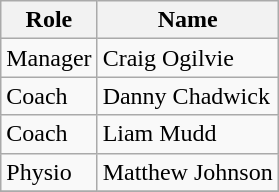<table class="wikitable">
<tr>
<th>Role</th>
<th>Name</th>
</tr>
<tr>
<td>Manager</td>
<td> Craig Ogilvie</td>
</tr>
<tr>
<td>Coach</td>
<td> Danny Chadwick</td>
</tr>
<tr>
<td>Coach</td>
<td> Liam Mudd</td>
</tr>
<tr>
<td>Physio</td>
<td> Matthew Johnson</td>
</tr>
<tr>
</tr>
</table>
